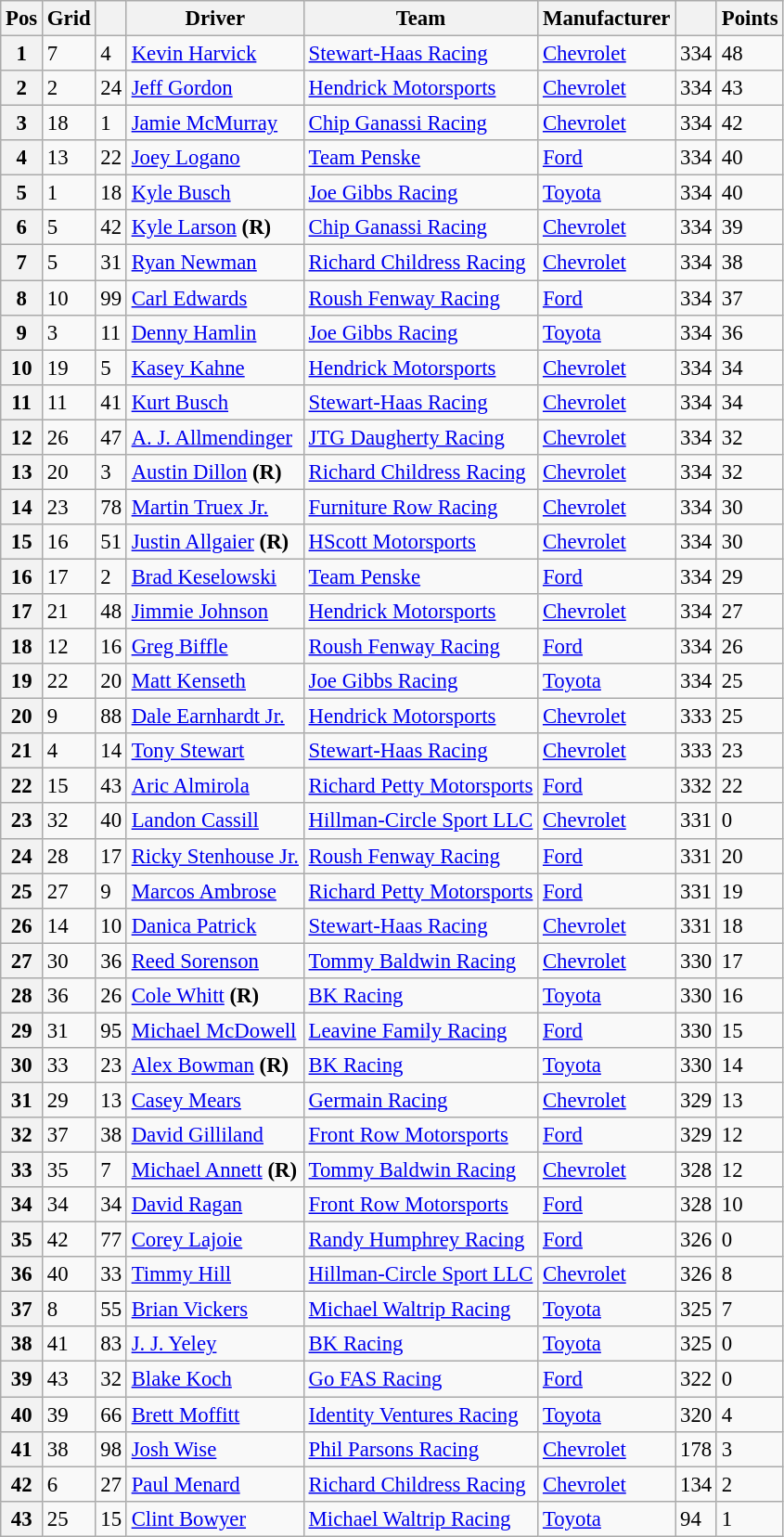<table class="wikitable" style="font-size:95%">
<tr>
<th>Pos</th>
<th>Grid</th>
<th></th>
<th>Driver</th>
<th>Team</th>
<th>Manufacturer</th>
<th></th>
<th>Points</th>
</tr>
<tr>
<th>1</th>
<td>7</td>
<td>4</td>
<td><a href='#'>Kevin Harvick</a></td>
<td><a href='#'>Stewart-Haas Racing</a></td>
<td><a href='#'>Chevrolet</a></td>
<td>334</td>
<td>48</td>
</tr>
<tr>
<th>2</th>
<td>2</td>
<td>24</td>
<td><a href='#'>Jeff Gordon</a></td>
<td><a href='#'>Hendrick Motorsports</a></td>
<td><a href='#'>Chevrolet</a></td>
<td>334</td>
<td>43</td>
</tr>
<tr>
<th>3</th>
<td>18</td>
<td>1</td>
<td><a href='#'>Jamie McMurray</a></td>
<td><a href='#'>Chip Ganassi Racing</a></td>
<td><a href='#'>Chevrolet</a></td>
<td>334</td>
<td>42</td>
</tr>
<tr>
<th>4</th>
<td>13</td>
<td>22</td>
<td><a href='#'>Joey Logano</a></td>
<td><a href='#'>Team Penske</a></td>
<td><a href='#'>Ford</a></td>
<td>334</td>
<td>40</td>
</tr>
<tr>
<th>5</th>
<td>1</td>
<td>18</td>
<td><a href='#'>Kyle Busch</a></td>
<td><a href='#'>Joe Gibbs Racing</a></td>
<td><a href='#'>Toyota</a></td>
<td>334</td>
<td>40</td>
</tr>
<tr>
<th>6</th>
<td>5</td>
<td>42</td>
<td><a href='#'>Kyle Larson</a> <strong>(R)</strong></td>
<td><a href='#'>Chip Ganassi Racing</a></td>
<td><a href='#'>Chevrolet</a></td>
<td>334</td>
<td>39</td>
</tr>
<tr>
<th>7</th>
<td>5</td>
<td>31</td>
<td><a href='#'>Ryan Newman</a></td>
<td><a href='#'>Richard Childress Racing</a></td>
<td><a href='#'>Chevrolet</a></td>
<td>334</td>
<td>38</td>
</tr>
<tr>
<th>8</th>
<td>10</td>
<td>99</td>
<td><a href='#'>Carl Edwards</a></td>
<td><a href='#'>Roush Fenway Racing</a></td>
<td><a href='#'>Ford</a></td>
<td>334</td>
<td>37</td>
</tr>
<tr>
<th>9</th>
<td>3</td>
<td>11</td>
<td><a href='#'>Denny Hamlin</a></td>
<td><a href='#'>Joe Gibbs Racing</a></td>
<td><a href='#'>Toyota</a></td>
<td>334</td>
<td>36</td>
</tr>
<tr>
<th>10</th>
<td>19</td>
<td>5</td>
<td><a href='#'>Kasey Kahne</a></td>
<td><a href='#'>Hendrick Motorsports</a></td>
<td><a href='#'>Chevrolet</a></td>
<td>334</td>
<td>34</td>
</tr>
<tr>
<th>11</th>
<td>11</td>
<td>41</td>
<td><a href='#'>Kurt Busch</a></td>
<td><a href='#'>Stewart-Haas Racing</a></td>
<td><a href='#'>Chevrolet</a></td>
<td>334</td>
<td>34</td>
</tr>
<tr>
<th>12</th>
<td>26</td>
<td>47</td>
<td><a href='#'>A. J. Allmendinger</a></td>
<td><a href='#'>JTG Daugherty Racing</a></td>
<td><a href='#'>Chevrolet</a></td>
<td>334</td>
<td>32</td>
</tr>
<tr>
<th>13</th>
<td>20</td>
<td>3</td>
<td><a href='#'>Austin Dillon</a> <strong>(R)</strong></td>
<td><a href='#'>Richard Childress Racing</a></td>
<td><a href='#'>Chevrolet</a></td>
<td>334</td>
<td>32</td>
</tr>
<tr>
<th>14</th>
<td>23</td>
<td>78</td>
<td><a href='#'>Martin Truex Jr.</a></td>
<td><a href='#'>Furniture Row Racing</a></td>
<td><a href='#'>Chevrolet</a></td>
<td>334</td>
<td>30</td>
</tr>
<tr>
<th>15</th>
<td>16</td>
<td>51</td>
<td><a href='#'>Justin Allgaier</a> <strong>(R)</strong></td>
<td><a href='#'>HScott Motorsports</a></td>
<td><a href='#'>Chevrolet</a></td>
<td>334</td>
<td>30</td>
</tr>
<tr>
<th>16</th>
<td>17</td>
<td>2</td>
<td><a href='#'>Brad Keselowski</a></td>
<td><a href='#'>Team Penske</a></td>
<td><a href='#'>Ford</a></td>
<td>334</td>
<td>29</td>
</tr>
<tr>
<th>17</th>
<td>21</td>
<td>48</td>
<td><a href='#'>Jimmie Johnson</a></td>
<td><a href='#'>Hendrick Motorsports</a></td>
<td><a href='#'>Chevrolet</a></td>
<td>334</td>
<td>27</td>
</tr>
<tr>
<th>18</th>
<td>12</td>
<td>16</td>
<td><a href='#'>Greg Biffle</a></td>
<td><a href='#'>Roush Fenway Racing</a></td>
<td><a href='#'>Ford</a></td>
<td>334</td>
<td>26</td>
</tr>
<tr>
<th>19</th>
<td>22</td>
<td>20</td>
<td><a href='#'>Matt Kenseth</a></td>
<td><a href='#'>Joe Gibbs Racing</a></td>
<td><a href='#'>Toyota</a></td>
<td>334</td>
<td>25</td>
</tr>
<tr>
<th>20</th>
<td>9</td>
<td>88</td>
<td><a href='#'>Dale Earnhardt Jr.</a></td>
<td><a href='#'>Hendrick Motorsports</a></td>
<td><a href='#'>Chevrolet</a></td>
<td>333</td>
<td>25</td>
</tr>
<tr>
<th>21</th>
<td>4</td>
<td>14</td>
<td><a href='#'>Tony Stewart</a></td>
<td><a href='#'>Stewart-Haas Racing</a></td>
<td><a href='#'>Chevrolet</a></td>
<td>333</td>
<td>23</td>
</tr>
<tr>
<th>22</th>
<td>15</td>
<td>43</td>
<td><a href='#'>Aric Almirola</a></td>
<td><a href='#'>Richard Petty Motorsports</a></td>
<td><a href='#'>Ford</a></td>
<td>332</td>
<td>22</td>
</tr>
<tr>
<th>23</th>
<td>32</td>
<td>40</td>
<td><a href='#'>Landon Cassill</a></td>
<td><a href='#'>Hillman-Circle Sport LLC</a></td>
<td><a href='#'>Chevrolet</a></td>
<td>331</td>
<td>0</td>
</tr>
<tr>
<th>24</th>
<td>28</td>
<td>17</td>
<td><a href='#'>Ricky Stenhouse Jr.</a></td>
<td><a href='#'>Roush Fenway Racing</a></td>
<td><a href='#'>Ford</a></td>
<td>331</td>
<td>20</td>
</tr>
<tr>
<th>25</th>
<td>27</td>
<td>9</td>
<td><a href='#'>Marcos Ambrose</a></td>
<td><a href='#'>Richard Petty Motorsports</a></td>
<td><a href='#'>Ford</a></td>
<td>331</td>
<td>19</td>
</tr>
<tr>
<th>26</th>
<td>14</td>
<td>10</td>
<td><a href='#'>Danica Patrick</a></td>
<td><a href='#'>Stewart-Haas Racing</a></td>
<td><a href='#'>Chevrolet</a></td>
<td>331</td>
<td>18</td>
</tr>
<tr>
<th>27</th>
<td>30</td>
<td>36</td>
<td><a href='#'>Reed Sorenson</a></td>
<td><a href='#'>Tommy Baldwin Racing</a></td>
<td><a href='#'>Chevrolet</a></td>
<td>330</td>
<td>17</td>
</tr>
<tr>
<th>28</th>
<td>36</td>
<td>26</td>
<td><a href='#'>Cole Whitt</a> <strong>(R)</strong></td>
<td><a href='#'>BK Racing</a></td>
<td><a href='#'>Toyota</a></td>
<td>330</td>
<td>16</td>
</tr>
<tr>
<th>29</th>
<td>31</td>
<td>95</td>
<td><a href='#'>Michael McDowell</a></td>
<td><a href='#'>Leavine Family Racing</a></td>
<td><a href='#'>Ford</a></td>
<td>330</td>
<td>15</td>
</tr>
<tr>
<th>30</th>
<td>33</td>
<td>23</td>
<td><a href='#'>Alex Bowman</a> <strong>(R)</strong></td>
<td><a href='#'>BK Racing</a></td>
<td><a href='#'>Toyota</a></td>
<td>330</td>
<td>14</td>
</tr>
<tr>
<th>31</th>
<td>29</td>
<td>13</td>
<td><a href='#'>Casey Mears</a></td>
<td><a href='#'>Germain Racing</a></td>
<td><a href='#'>Chevrolet</a></td>
<td>329</td>
<td>13</td>
</tr>
<tr>
<th>32</th>
<td>37</td>
<td>38</td>
<td><a href='#'>David Gilliland</a></td>
<td><a href='#'>Front Row Motorsports</a></td>
<td><a href='#'>Ford</a></td>
<td>329</td>
<td>12</td>
</tr>
<tr>
<th>33</th>
<td>35</td>
<td>7</td>
<td><a href='#'>Michael Annett</a> <strong>(R)</strong></td>
<td><a href='#'>Tommy Baldwin Racing</a></td>
<td><a href='#'>Chevrolet</a></td>
<td>328</td>
<td>12</td>
</tr>
<tr>
<th>34</th>
<td>34</td>
<td>34</td>
<td><a href='#'>David Ragan</a></td>
<td><a href='#'>Front Row Motorsports</a></td>
<td><a href='#'>Ford</a></td>
<td>328</td>
<td>10</td>
</tr>
<tr>
<th>35</th>
<td>42</td>
<td>77</td>
<td><a href='#'>Corey Lajoie</a></td>
<td><a href='#'>Randy Humphrey Racing</a></td>
<td><a href='#'>Ford</a></td>
<td>326</td>
<td>0</td>
</tr>
<tr>
<th>36</th>
<td>40</td>
<td>33</td>
<td><a href='#'>Timmy Hill</a></td>
<td><a href='#'>Hillman-Circle Sport LLC</a></td>
<td><a href='#'>Chevrolet</a></td>
<td>326</td>
<td>8</td>
</tr>
<tr>
<th>37</th>
<td>8</td>
<td>55</td>
<td><a href='#'>Brian Vickers</a></td>
<td><a href='#'>Michael Waltrip Racing</a></td>
<td><a href='#'>Toyota</a></td>
<td>325</td>
<td>7</td>
</tr>
<tr>
<th>38</th>
<td>41</td>
<td>83</td>
<td><a href='#'>J. J. Yeley</a></td>
<td><a href='#'>BK Racing</a></td>
<td><a href='#'>Toyota</a></td>
<td>325</td>
<td>0</td>
</tr>
<tr>
<th>39</th>
<td>43</td>
<td>32</td>
<td><a href='#'>Blake Koch</a></td>
<td><a href='#'>Go FAS Racing</a></td>
<td><a href='#'>Ford</a></td>
<td>322</td>
<td>0</td>
</tr>
<tr>
<th>40</th>
<td>39</td>
<td>66</td>
<td><a href='#'>Brett Moffitt</a></td>
<td><a href='#'>Identity Ventures Racing</a></td>
<td><a href='#'>Toyota</a></td>
<td>320</td>
<td>4</td>
</tr>
<tr>
<th>41</th>
<td>38</td>
<td>98</td>
<td><a href='#'>Josh Wise</a></td>
<td><a href='#'>Phil Parsons Racing</a></td>
<td><a href='#'>Chevrolet</a></td>
<td>178</td>
<td>3</td>
</tr>
<tr>
<th>42</th>
<td>6</td>
<td>27</td>
<td><a href='#'>Paul Menard</a></td>
<td><a href='#'>Richard Childress Racing</a></td>
<td><a href='#'>Chevrolet</a></td>
<td>134</td>
<td>2</td>
</tr>
<tr>
<th>43</th>
<td>25</td>
<td>15</td>
<td><a href='#'>Clint Bowyer</a></td>
<td><a href='#'>Michael Waltrip Racing</a></td>
<td><a href='#'>Toyota</a></td>
<td>94</td>
<td>1</td>
</tr>
</table>
